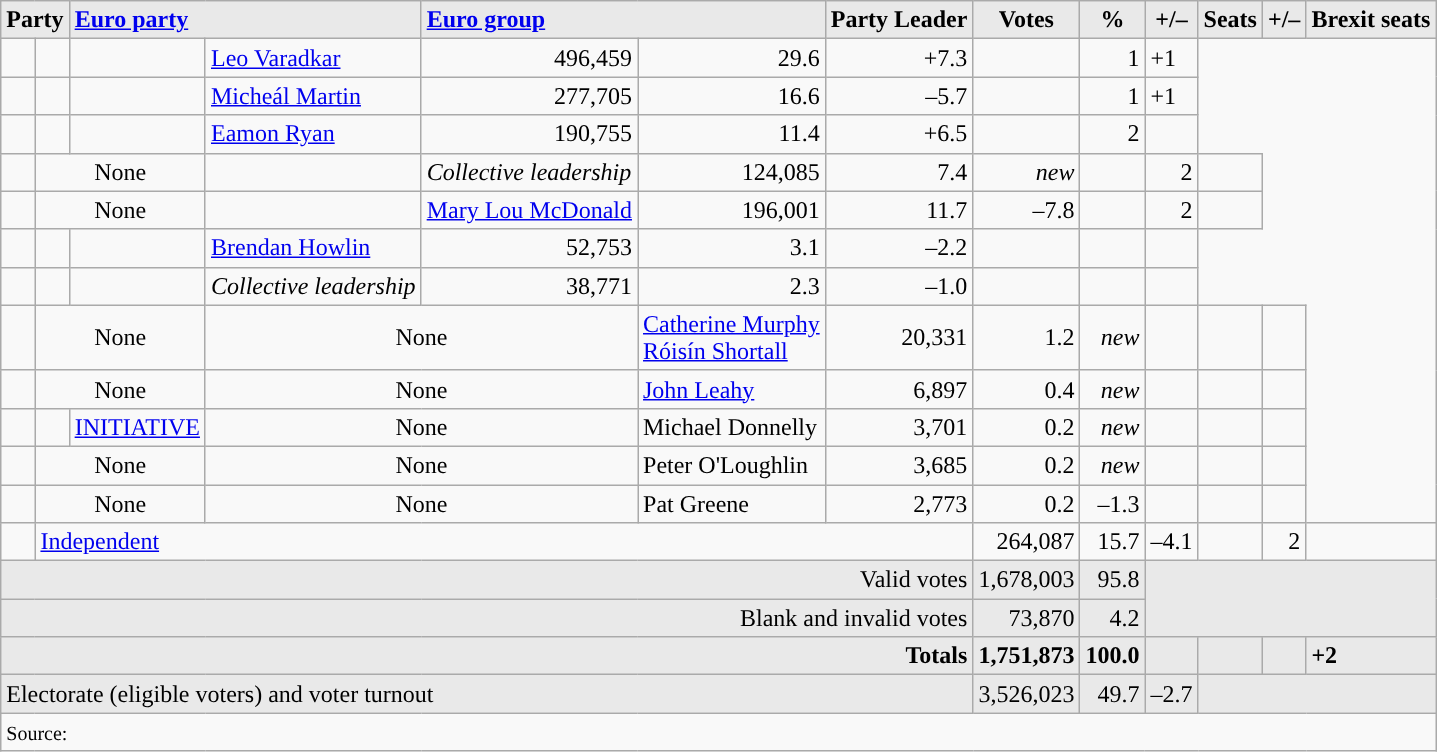<table class="wikitable sortable">
<tr style="text-align:right;">
<th style="background-color:#E9E9E9;" colspan="2">Party</th>
<th style="background-color:#E9E9E9;text-align:left;" colspan="2"><a href='#'>Euro party</a></th>
<th style="background-color:#E9E9E9;text-align:left;" colspan="2"><a href='#'>Euro group</a></th>
<th style="background-color:#E9E9E9;text-align:left;">Party Leader</th>
<th style="background-color:#E9E9E9;">Votes</th>
<th style="background-color:#E9E9E9;">%</th>
<th style="background-color:#E9E9E9;">+/–</th>
<th style="background-color:#E9E9E9;">Seats</th>
<th style="background-color:#E9E9E9;">+/–</th>
<th style="background-color:#E9E9E9;">Brexit seats</th>
</tr>
<tr>
<td></td>
<td></td>
<td></td>
<td style="text-align:left;"><a href='#'>Leo Varadkar</a></td>
<td style="text-align:right;">496,459</td>
<td style="text-align:right;">29.6</td>
<td style="text-align:right;">+7.3</td>
<td style="text-align:right;"></td>
<td style="text-align:right;"> 1</td>
<td>+1</td>
</tr>
<tr>
<td></td>
<td></td>
<td></td>
<td style="text-align:left;"><a href='#'>Micheál Martin</a></td>
<td style="text-align:right;">277,705</td>
<td style="text-align:right;">16.6</td>
<td style="text-align:right;">–5.7</td>
<td style="text-align:right;"></td>
<td style="text-align:right;"> 1</td>
<td>+1</td>
</tr>
<tr>
<td></td>
<td></td>
<td></td>
<td style="text-align:left;"><a href='#'>Eamon Ryan</a></td>
<td style="text-align:right;">190,755</td>
<td style="text-align:right;">11.4</td>
<td style="text-align:right;">+6.5</td>
<td style="text-align:right;"></td>
<td style="text-align:right;"> 2</td>
<td></td>
</tr>
<tr>
<td></td>
<td colspan=2 style="text-align:center;">None</td>
<td></td>
<td style="text-align:left;"><em>Collective leadership</em></td>
<td style="text-align:right;">124,085</td>
<td style="text-align:right;">7.4</td>
<td style="text-align:right;"><em>new</em></td>
<td style="text-align:right;"></td>
<td style="text-align:right;"> 2</td>
<td></td>
</tr>
<tr>
<td></td>
<td colspan=2 style="text-align:center;">None</td>
<td></td>
<td style="text-align:left;"><a href='#'>Mary Lou McDonald</a></td>
<td style="text-align:right;">196,001</td>
<td style="text-align:right;">11.7</td>
<td style="text-align:right;">–7.8</td>
<td style="text-align:right;"></td>
<td style="text-align:right;"> 2</td>
<td></td>
</tr>
<tr>
<td></td>
<td></td>
<td></td>
<td style="text-align:left;"><a href='#'>Brendan Howlin</a></td>
<td style="text-align:right;">52,753</td>
<td style="text-align:right;">3.1</td>
<td style="text-align:right;">–2.2</td>
<td style="text-align:right;"></td>
<td style="text-align:right;"></td>
<td></td>
</tr>
<tr>
<td></td>
<td></td>
<td></td>
<td style="text-align:left;"><em>Collective leadership</em></td>
<td style="text-align:right;">38,771</td>
<td style="text-align:right;">2.3</td>
<td style="text-align:right;">–1.0</td>
<td style="text-align:right;"></td>
<td style="text-align:right;"></td>
<td></td>
</tr>
<tr>
<td></td>
<td colspan=2 style="text-align:center;">None</td>
<td colspan=2 style="text-align:center;">None</td>
<td style="text-align:left;"><a href='#'>Catherine Murphy</a><br><a href='#'>Róisín Shortall</a></td>
<td style="text-align:right;">20,331</td>
<td style="text-align:right;">1.2</td>
<td style="text-align:right;"><em>new</em></td>
<td style="text-align:right;"></td>
<td style="text-align:right;"></td>
<td></td>
</tr>
<tr>
<td></td>
<td colspan=2 style="text-align:center;">None</td>
<td colspan=2 style="text-align:center;">None</td>
<td style="text-align:left;"><a href='#'>John Leahy</a></td>
<td style="text-align:right;">6,897</td>
<td style="text-align:right;">0.4</td>
<td style="text-align:right;"><em>new</em></td>
<td style="text-align:right;"></td>
<td style="text-align:right;"></td>
<td></td>
</tr>
<tr>
<td></td>
<td style="color:inherit;background-color: "></td>
<td><a href='#'>INITIATIVE</a></td>
<td colspan=2 style="text-align:center;">None</td>
<td style="text-align:left;">Michael Donnelly</td>
<td style="text-align:right;">3,701</td>
<td style="text-align:right;">0.2</td>
<td style="text-align:right;"><em>new</em></td>
<td style="text-align:right;"></td>
<td style="text-align:right;"></td>
<td></td>
</tr>
<tr>
<td></td>
<td colspan=2 style="text-align:center;">None</td>
<td colspan=2 style="text-align:center;">None</td>
<td style="text-align:left;">Peter O'Loughlin</td>
<td style="text-align:right;">3,685</td>
<td style="text-align:right;">0.2</td>
<td style="text-align:right;"><em>new</em></td>
<td style="text-align:right;"></td>
<td style="text-align:right;"></td>
<td></td>
</tr>
<tr>
<td></td>
<td colspan=2 style="text-align:center;">None</td>
<td colspan=2 style="text-align:center;">None</td>
<td style="text-align:left;">Pat Greene</td>
<td style="text-align:right;">2,773</td>
<td style="text-align:right;">0.2</td>
<td style="text-align:right;">–1.3</td>
<td style="text-align:right;"></td>
<td style="text-align:right;"></td>
<td></td>
</tr>
<tr>
<td style="color:inherit;background-color:"></td>
<td style="text-align:left;" colspan=6><a href='#'>Independent</a></td>
<td style="text-align:right;">264,087</td>
<td style="text-align:right;">15.7</td>
<td style="text-align:right;">–4.1</td>
<td style="text-align:right;"></td>
<td style="text-align:right;"> 2</td>
<td></td>
</tr>
<tr style="background-color:#E9E9E9">
<td style="text-align:right;" colspan="7">Valid votes</td>
<td style="text-align:right;">1,678,003</td>
<td style="text-align:right;">95.8</td>
<td colspan="4" rowspan="2"></td>
</tr>
<tr style="background-color:#E9E9E9">
<td style="text-align:right;" colspan="7">Blank and invalid votes</td>
<td style="text-align:right;">73,870</td>
<td style="text-align:right;">4.2</td>
</tr>
<tr style="background-color:#E9E9E9;font-weight:bold">
<td style="text-align:right;" colspan="7">Totals</td>
<td style="text-align:right;">1,751,873</td>
<td style="text-align:right;">100.0</td>
<td></td>
<td style="text-align:right;"></td>
<td></td>
<td>+2</td>
</tr>
<tr style="background-color:#E9E9E9">
<td colspan="7">Electorate (eligible voters) and voter turnout</td>
<td style="text-align:right;">3,526,023</td>
<td style="text-align:right;">49.7</td>
<td style="text-align:right;">–2.7</td>
<td colspan="3"></td>
</tr>
<tr>
<td colspan="13" style="text-align:left;"><small>Source: </small></td>
</tr>
</table>
